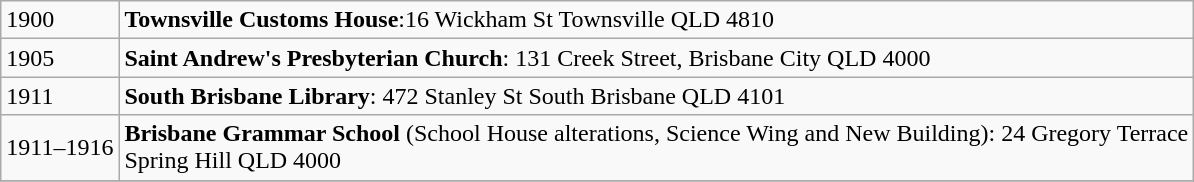<table class="wikitable">
<tr>
<td>1900</td>
<td><strong>Townsville Customs House</strong>:16 Wickham St Townsville QLD 4810</td>
</tr>
<tr>
<td>1905</td>
<td><strong>Saint Andrew's Presbyterian Church</strong>: 131 Creek Street, Brisbane City QLD 4000</td>
</tr>
<tr>
<td>1911</td>
<td><strong>South Brisbane Library</strong>: 472 Stanley St South Brisbane QLD 4101</td>
</tr>
<tr>
<td>1911–1916</td>
<td><strong>Brisbane Grammar School</strong> (School House alterations, Science Wing and New Building): 24 Gregory Terrace<br>Spring Hill QLD 4000</td>
</tr>
<tr>
</tr>
</table>
